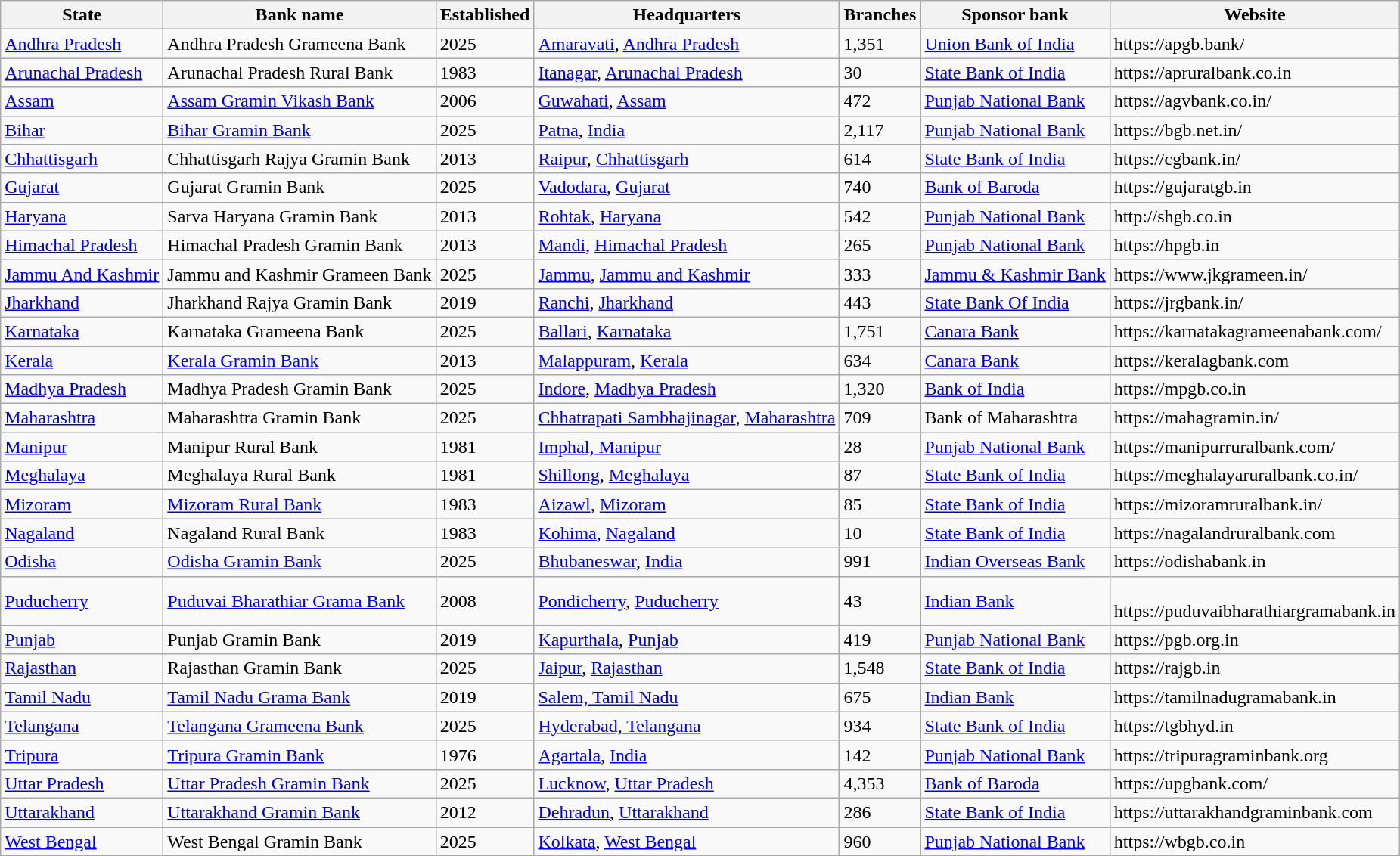<table class="wikitable sortable" 90%;>
<tr>
<th>State</th>
<th>Bank name</th>
<th>Established</th>
<th>Headquarters</th>
<th>Branches</th>
<th>Sponsor bank</th>
<th class="unsortable">Website</th>
</tr>
<tr>
<td><a href='#'>Andhra Pradesh</a></td>
<td>Andhra Pradesh Grameena Bank</td>
<td>2025</td>
<td><a href='#'>Amaravati</a>, <a href='#'>Andhra Pradesh</a></td>
<td>1,351</td>
<td><a href='#'>Union Bank of India</a></td>
<td>https://apgb.bank/</td>
</tr>
<tr>
<td><a href='#'>Arunachal Pradesh</a></td>
<td>Arunachal Pradesh Rural Bank</td>
<td>1983</td>
<td><a href='#'>Itanagar</a>, <a href='#'>Arunachal Pradesh</a></td>
<td>30</td>
<td><a href='#'>State Bank of India</a></td>
<td>https://apruralbank.co.in</td>
</tr>
<tr>
<td><a href='#'>Assam</a></td>
<td><a href='#'>Assam Gramin Vikash Bank</a></td>
<td>2006</td>
<td><a href='#'>Guwahati</a>, <a href='#'>Assam</a></td>
<td>472</td>
<td><a href='#'>Punjab National Bank</a></td>
<td>https://agvbank.co.in/</td>
</tr>
<tr>
<td><a href='#'>Bihar</a></td>
<td><a href='#'>Bihar Gramin Bank</a></td>
<td>2025</td>
<td><a href='#'>Patna</a>, <a href='#'>India</a></td>
<td>2,117</td>
<td><a href='#'>Punjab National Bank</a></td>
<td>https://bgb.net.in/</td>
</tr>
<tr>
<td><a href='#'>Chhattisgarh</a></td>
<td>Chhattisgarh Rajya Gramin Bank</td>
<td>2013</td>
<td><a href='#'>Raipur</a>, <a href='#'>Chhattisgarh</a></td>
<td>614</td>
<td><a href='#'>State Bank of India</a></td>
<td>https://cgbank.in/</td>
</tr>
<tr>
<td><a href='#'>Gujarat</a></td>
<td>Gujarat Gramin Bank</td>
<td>2025</td>
<td><a href='#'>Vadodara</a>, <a href='#'>Gujarat</a></td>
<td>740</td>
<td><a href='#'>Bank of Baroda</a></td>
<td>https://gujaratgb.in</td>
</tr>
<tr>
<td><a href='#'>Haryana</a></td>
<td>Sarva Haryana Gramin Bank</td>
<td>2013</td>
<td><a href='#'>Rohtak</a>, <a href='#'>Haryana</a></td>
<td>542</td>
<td><a href='#'>Punjab National Bank</a></td>
<td>http://shgb.co.in</td>
</tr>
<tr>
<td><a href='#'>Himachal Pradesh</a></td>
<td>Himachal Pradesh Gramin Bank</td>
<td>2013</td>
<td><a href='#'>Mandi</a>, <a href='#'>Himachal Pradesh</a></td>
<td>265</td>
<td><a href='#'>Punjab National Bank</a></td>
<td>https://hpgb.in</td>
</tr>
<tr>
<td><a href='#'>Jammu And Kashmir</a></td>
<td>Jammu and Kashmir Grameen Bank</td>
<td>2025</td>
<td><a href='#'>Jammu</a>, <a href='#'>Jammu and Kashmir</a></td>
<td>333</td>
<td><a href='#'>Jammu & Kashmir Bank</a></td>
<td>https://www.jkgrameen.in/</td>
</tr>
<tr>
<td><a href='#'>Jharkhand</a></td>
<td>Jharkhand Rajya Gramin Bank</td>
<td>2019</td>
<td><a href='#'>Ranchi</a>, <a href='#'>Jharkhand</a></td>
<td>443</td>
<td><a href='#'>State Bank Of India</a></td>
<td>https://jrgbank.in/</td>
</tr>
<tr>
<td><a href='#'>Karnataka</a></td>
<td>Karnataka Grameena Bank</td>
<td>2025</td>
<td><a href='#'>Ballari</a>, <a href='#'>Karnataka</a></td>
<td>1,751</td>
<td><a href='#'>Canara Bank</a></td>
<td>https://karnatakagrameenabank.com/</td>
</tr>
<tr>
<td><a href='#'>Kerala</a></td>
<td><a href='#'>Kerala Gramin Bank</a></td>
<td>2013</td>
<td><a href='#'>Malappuram</a>, <a href='#'>Kerala</a></td>
<td>634</td>
<td><a href='#'>Canara Bank</a></td>
<td>https://keralagbank.com</td>
</tr>
<tr>
<td><a href='#'>Madhya Pradesh</a></td>
<td>Madhya Pradesh Gramin Bank</td>
<td>2025</td>
<td><a href='#'>Indore</a>, <a href='#'>Madhya Pradesh</a></td>
<td>1,320</td>
<td><a href='#'>Bank of India</a></td>
<td>https://mpgb.co.in</td>
</tr>
<tr>
<td><a href='#'>Maharashtra</a></td>
<td>Maharashtra Gramin Bank</td>
<td>2025</td>
<td><a href='#'>Chhatrapati Sambhajinagar</a>, <a href='#'>Maharashtra</a></td>
<td>709</td>
<td>Bank of Maharashtra</td>
<td>https://mahagramin.in/</td>
</tr>
<tr>
<td><a href='#'>Manipur</a></td>
<td>Manipur Rural Bank</td>
<td>1981</td>
<td><a href='#'>Imphal, Manipur</a></td>
<td>28</td>
<td><a href='#'>Punjab National Bank</a></td>
<td>https://manipurruralbank.com/</td>
</tr>
<tr>
<td><a href='#'>Meghalaya</a></td>
<td>Meghalaya Rural Bank</td>
<td>1981</td>
<td><a href='#'>Shillong</a>, <a href='#'>Meghalaya</a></td>
<td>87</td>
<td><a href='#'>State Bank of India</a></td>
<td>https://meghalayaruralbank.co.in/</td>
</tr>
<tr>
<td><a href='#'>Mizoram</a></td>
<td><a href='#'>Mizoram Rural Bank</a></td>
<td>1983</td>
<td><a href='#'>Aizawl</a>, <a href='#'>Mizoram</a></td>
<td>85</td>
<td><a href='#'>State Bank of India</a></td>
<td>https://mizoramruralbank.in/</td>
</tr>
<tr>
<td><a href='#'>Nagaland</a></td>
<td>Nagaland Rural Bank</td>
<td>1983</td>
<td><a href='#'>Kohima</a>, <a href='#'>Nagaland</a></td>
<td>10</td>
<td><a href='#'>State Bank of India</a></td>
<td>https://nagalandruralbank.com</td>
</tr>
<tr>
<td><a href='#'>Odisha</a></td>
<td><a href='#'> Odisha Gramin Bank</a></td>
<td>2025</td>
<td><a href='#'>Bhubaneswar</a>, <a href='#'>India</a></td>
<td>991</td>
<td><a href='#'>Indian Overseas Bank</a></td>
<td>https://odishabank.in</td>
</tr>
<tr>
<td><a href='#'>Puducherry</a></td>
<td><a href='#'>Puduvai Bharathiar Grama Bank</a></td>
<td>2008</td>
<td><a href='#'>Pondicherry</a>, <a href='#'>Puducherry</a></td>
<td>43</td>
<td><a href='#'>Indian Bank</a></td>
<td><br>https://puduvaibharathiargramabank.in</td>
</tr>
<tr>
<td><a href='#'>Punjab</a></td>
<td>Punjab Gramin Bank</td>
<td>2019</td>
<td><a href='#'>Kapurthala</a>, <a href='#'>Punjab</a></td>
<td>419</td>
<td><a href='#'>Punjab National Bank</a></td>
<td>https://pgb.org.in</td>
</tr>
<tr>
<td><a href='#'>Rajasthan</a></td>
<td Rajasthan gramin bank>Rajasthan Gramin Bank</td>
<td>2025</td>
<td><a href='#'>Jaipur</a>, <a href='#'>Rajasthan</a></td>
<td>1,548</td>
<td><a href='#'>State Bank of India</a></td>
<td>https://rajgb.in</td>
</tr>
<tr>
<td><a href='#'>Tamil Nadu</a></td>
<td><a href='#'>Tamil Nadu Grama Bank</a></td>
<td>2019</td>
<td><a href='#'>Salem, Tamil Nadu</a></td>
<td>675</td>
<td><a href='#'>Indian Bank</a></td>
<td>https://tamilnadugramabank.in</td>
</tr>
<tr>
<td><a href='#'>Telangana</a></td>
<td><a href='#'>Telangana Grameena Bank</a></td>
<td>2025</td>
<td><a href='#'>Hyderabad, Telangana</a></td>
<td>934</td>
<td><a href='#'>State Bank of India</a></td>
<td>https://tgbhyd.in</td>
</tr>
<tr>
<td><a href='#'>Tripura</a></td>
<td><a href='#'>Tripura Gramin Bank</a></td>
<td>1976</td>
<td><a href='#'>Agartala</a>, <a href='#'>India</a></td>
<td>142</td>
<td><a href='#'>Punjab National Bank</a></td>
<td>https://tripuragraminbank.org</td>
</tr>
<tr>
<td><a href='#'>Uttar Pradesh</a></td>
<td><a href='#'>Uttar Pradesh Gramin Bank</a></td>
<td>2025</td>
<td><a href='#'>Lucknow</a>, <a href='#'>Uttar Pradesh</a></td>
<td>4,353</td>
<td><a href='#'>Bank of Baroda</a></td>
<td>https://upgbank.com/</td>
</tr>
<tr>
<td><a href='#'>Uttarakhand</a></td>
<td><a href='#'>Uttarakhand Gramin Bank</a></td>
<td>2012</td>
<td><a href='#'>Dehradun</a>, <a href='#'>Uttarakhand</a></td>
<td>286</td>
<td><a href='#'>State Bank of India</a></td>
<td>https://uttarakhandgraminbank.com</td>
</tr>
<tr>
<td><a href='#'>West Bengal</a></td>
<td>West Bengal Gramin Bank</td>
<td>2025</td>
<td><a href='#'>Kolkata</a>, <a href='#'>West Bengal</a></td>
<td>960</td>
<td><a href='#'>Punjab National Bank</a></td>
<td>https://wbgb.co.in</td>
</tr>
</table>
